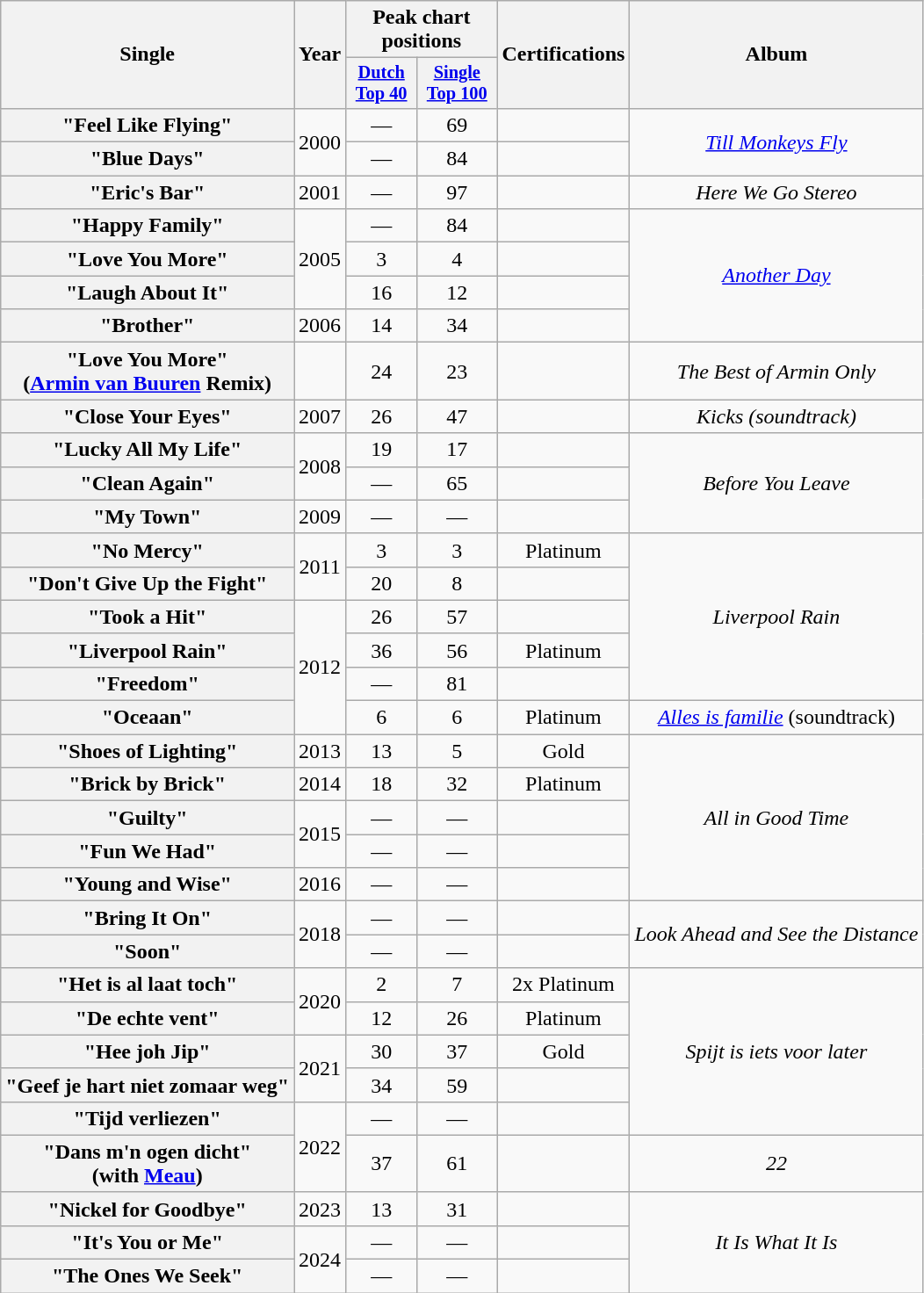<table class="wikitable plainrowheaders" border="1" style="text-align:center;">
<tr>
<th rowspan="2" scope="colw">Single</th>
<th rowspan="2" scope="col">Year</th>
<th colspan="2" scope="col">Peak chart positions</th>
<th rowspan="2" scope="col">Certifications</th>
<th rowspan="2" scope="col">Album</th>
</tr>
<tr>
<th scope="col" style="width:3.5em;font-size:85%;"><a href='#'>Dutch Top 40</a><br></th>
<th scope="col" style="width:4em;font-size:85%;"><a href='#'>Single Top 100</a><br></th>
</tr>
<tr>
<th scope="row">"Feel Like Flying"</th>
<td rowspan="2">2000</td>
<td>—</td>
<td>69</td>
<td></td>
<td rowspan="2"><em><a href='#'>Till Monkeys Fly</a></em></td>
</tr>
<tr>
<th scope="row">"Blue Days"</th>
<td>—</td>
<td>84</td>
<td></td>
</tr>
<tr>
<th scope="row">"Eric's Bar"</th>
<td>2001</td>
<td>—</td>
<td>97</td>
<td></td>
<td><em>Here We Go Stereo</em></td>
</tr>
<tr>
<th scope="row">"Happy Family"</th>
<td rowspan="3">2005</td>
<td>—</td>
<td>84</td>
<td></td>
<td rowspan="4"><a href='#'><em>Another Day</em></a></td>
</tr>
<tr>
<th scope="row">"Love You More"</th>
<td>3</td>
<td>4</td>
<td></td>
</tr>
<tr>
<th scope="row">"Laugh About It"</th>
<td>16</td>
<td>12</td>
<td></td>
</tr>
<tr>
<th scope="row">"Brother"</th>
<td>2006</td>
<td>14</td>
<td>34</td>
<td></td>
</tr>
<tr>
<th scope="row">"Love You More"<br>(<a href='#'>Armin van Buuren</a> Remix)</th>
<td></td>
<td>24</td>
<td>23</td>
<td></td>
<td><em>The Best of Armin Only</em></td>
</tr>
<tr>
<th scope="row">"Close Your Eyes"</th>
<td>2007</td>
<td>26</td>
<td>47</td>
<td></td>
<td><em>Kicks (soundtrack)</em></td>
</tr>
<tr>
<th scope="row">"Lucky All My Life"</th>
<td rowspan="2">2008</td>
<td>19</td>
<td>17</td>
<td></td>
<td rowspan="3"><em>Before You Leave</em></td>
</tr>
<tr>
<th scope="row">"Clean Again"</th>
<td>—</td>
<td>65</td>
<td></td>
</tr>
<tr>
<th scope="row">"My Town"</th>
<td>2009</td>
<td>—</td>
<td>—</td>
<td></td>
</tr>
<tr>
<th scope="row">"No Mercy"</th>
<td rowspan="2">2011</td>
<td>3</td>
<td>3</td>
<td>Platinum</td>
<td rowspan="5"><em>Liverpool Rain</em></td>
</tr>
<tr>
<th scope="row">"Don't Give Up the Fight"</th>
<td>20</td>
<td>8</td>
<td></td>
</tr>
<tr>
<th scope="row">"Took a Hit"</th>
<td rowspan="4">2012</td>
<td>26</td>
<td>57</td>
<td></td>
</tr>
<tr>
<th scope="row">"Liverpool Rain"</th>
<td>36</td>
<td>56</td>
<td>Platinum</td>
</tr>
<tr>
<th scope="row">"Freedom"</th>
<td>—</td>
<td>81</td>
<td></td>
</tr>
<tr>
<th scope="row">"Oceaan"</th>
<td>6</td>
<td>6</td>
<td>Platinum</td>
<td><em><a href='#'>Alles is familie</a></em> (soundtrack)</td>
</tr>
<tr>
<th scope="row">"Shoes of Lighting"</th>
<td>2013</td>
<td>13</td>
<td>5</td>
<td>Gold</td>
<td rowspan="5"><em>All in Good Time</em></td>
</tr>
<tr>
<th scope="row">"Brick by Brick"</th>
<td>2014</td>
<td>18</td>
<td>32</td>
<td>Platinum</td>
</tr>
<tr>
<th scope="row">"Guilty"</th>
<td rowspan="2">2015</td>
<td>—</td>
<td>—</td>
<td></td>
</tr>
<tr>
<th scope="row">"Fun We Had"</th>
<td>—</td>
<td>—</td>
<td></td>
</tr>
<tr>
<th scope="row">"Young and Wise"</th>
<td>2016</td>
<td>—</td>
<td>—</td>
<td></td>
</tr>
<tr>
<th scope="row">"Bring It On"</th>
<td rowspan="2">2018</td>
<td>—</td>
<td>—</td>
<td></td>
<td rowspan="2"><em>Look Ahead and See the Distance</em></td>
</tr>
<tr>
<th scope="row">"Soon"</th>
<td>—</td>
<td>—</td>
<td></td>
</tr>
<tr>
<th scope="row">"Het is al laat toch"</th>
<td rowspan="2">2020</td>
<td>2</td>
<td>7</td>
<td>2x Platinum</td>
<td rowspan="5"><em>Spijt is iets voor later</em></td>
</tr>
<tr>
<th scope="row">"De echte vent"</th>
<td>12</td>
<td>26</td>
<td>Platinum</td>
</tr>
<tr>
<th scope="row">"Hee joh Jip"</th>
<td rowspan="2">2021</td>
<td>30</td>
<td>37</td>
<td>Gold</td>
</tr>
<tr>
<th scope="row">"Geef je hart niet zomaar weg"</th>
<td>34</td>
<td>59</td>
<td></td>
</tr>
<tr>
<th scope="row">"Tijd verliezen"</th>
<td rowspan="2">2022</td>
<td>—</td>
<td>—</td>
<td></td>
</tr>
<tr>
<th scope="row">"Dans m'n ogen dicht"<br>(with <a href='#'>Meau</a>)</th>
<td>37</td>
<td>61</td>
<td></td>
<td><em>22</em></td>
</tr>
<tr>
<th scope="row">"Nickel for Goodbye"</th>
<td>2023</td>
<td>13</td>
<td>31</td>
<td></td>
<td rowspan="3"><em>It Is What It Is</em></td>
</tr>
<tr>
<th scope="row">"It's You or Me"</th>
<td rowspan="2">2024</td>
<td>—</td>
<td>—</td>
<td></td>
</tr>
<tr>
<th scope="row">"The Ones We Seek"</th>
<td>—</td>
<td>—</td>
</tr>
</table>
